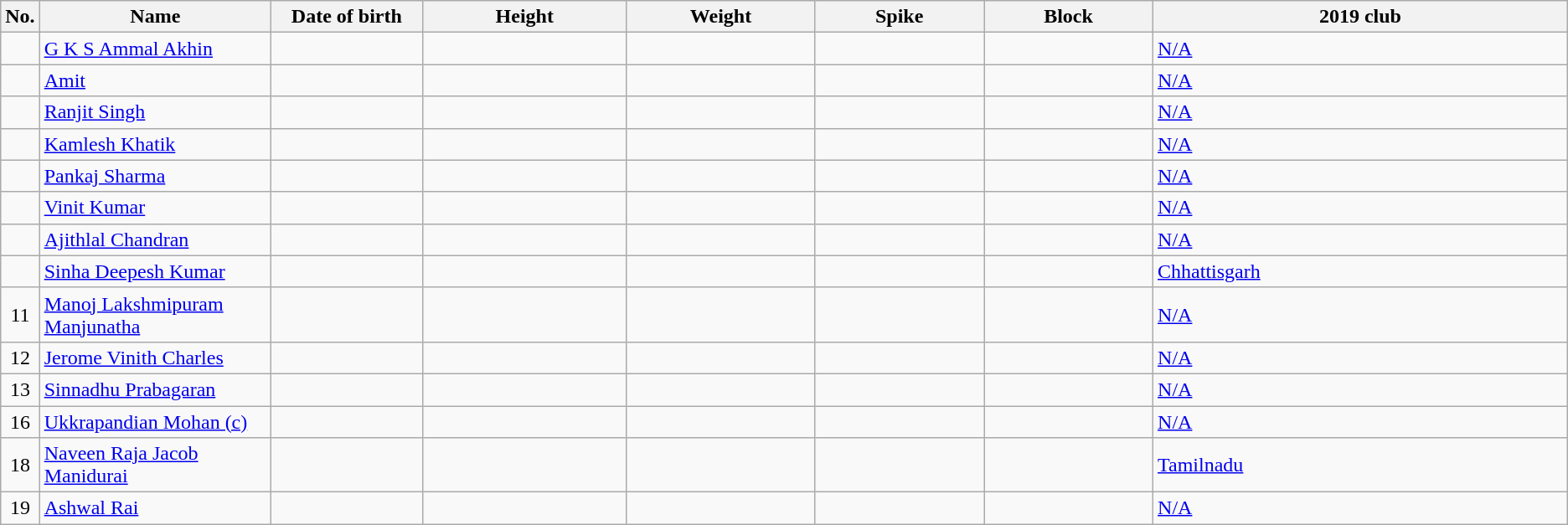<table class="wikitable sortable" style="text-align:center;">
<tr>
<th>No.</th>
<th style="width:12em">Name</th>
<th style="width:8em">Date of birth</th>
<th style="width:11em">Height</th>
<th style="width:10em">Weight</th>
<th style="width:9em">Spike</th>
<th style="width:9em">Block</th>
<th style="width:23em">2019 club</th>
</tr>
<tr>
<td></td>
<td align=left><a href='#'>G K S Ammal Akhin</a></td>
<td align=right></td>
<td></td>
<td></td>
<td></td>
<td></td>
<td align=left> <a href='#'>N/A</a></td>
</tr>
<tr>
<td></td>
<td align=left><a href='#'>Amit</a></td>
<td align=right></td>
<td></td>
<td></td>
<td></td>
<td></td>
<td align=left> <a href='#'>N/A</a></td>
</tr>
<tr>
<td></td>
<td align=left><a href='#'>Ranjit Singh</a></td>
<td align=right></td>
<td></td>
<td></td>
<td></td>
<td></td>
<td align=left> <a href='#'>N/A</a></td>
</tr>
<tr>
<td></td>
<td align=left><a href='#'>Kamlesh Khatik</a></td>
<td align=right></td>
<td></td>
<td></td>
<td></td>
<td></td>
<td align=left> <a href='#'>N/A</a></td>
</tr>
<tr>
<td></td>
<td align=left><a href='#'>Pankaj Sharma</a></td>
<td align=right></td>
<td></td>
<td></td>
<td></td>
<td></td>
<td align=left> <a href='#'>N/A</a></td>
</tr>
<tr>
<td></td>
<td align=left><a href='#'>Vinit Kumar</a></td>
<td align=right></td>
<td></td>
<td></td>
<td></td>
<td></td>
<td align=left> <a href='#'>N/A</a></td>
</tr>
<tr>
<td></td>
<td align=left><a href='#'>Ajithlal Chandran</a></td>
<td align=right></td>
<td></td>
<td></td>
<td></td>
<td></td>
<td align=left> <a href='#'>N/A</a></td>
</tr>
<tr>
<td></td>
<td align=left><a href='#'>Sinha Deepesh Kumar</a></td>
<td align=right></td>
<td></td>
<td></td>
<td></td>
<td></td>
<td align=left> <a href='#'>Chhattisgarh</a></td>
</tr>
<tr>
<td>11</td>
<td align=left><a href='#'>Manoj Lakshmipuram Manjunatha</a></td>
<td align=right></td>
<td></td>
<td></td>
<td></td>
<td></td>
<td align=left> <a href='#'>N/A</a></td>
</tr>
<tr>
<td>12</td>
<td align=left><a href='#'>Jerome Vinith Charles</a></td>
<td align=right></td>
<td></td>
<td></td>
<td></td>
<td></td>
<td align=left> <a href='#'>N/A</a></td>
</tr>
<tr>
<td>13</td>
<td align=left><a href='#'>Sinnadhu Prabagaran</a></td>
<td align=right></td>
<td></td>
<td></td>
<td></td>
<td></td>
<td align=left> <a href='#'>N/A</a></td>
</tr>
<tr>
<td>16</td>
<td align=left><a href='#'>Ukkrapandian Mohan (c)</a></td>
<td align=right></td>
<td></td>
<td></td>
<td></td>
<td></td>
<td align=left> <a href='#'>N/A</a></td>
</tr>
<tr>
<td>18</td>
<td align=left><a href='#'>Naveen  Raja  Jacob Manidurai</a></td>
<td align=right></td>
<td></td>
<td></td>
<td></td>
<td></td>
<td align=left> <a href='#'>Tamilnadu</a></td>
</tr>
<tr>
<td>19</td>
<td align=left><a href='#'>Ashwal Rai</a></td>
<td align=right></td>
<td></td>
<td></td>
<td></td>
<td></td>
<td align=left> <a href='#'>N/A</a></td>
</tr>
</table>
